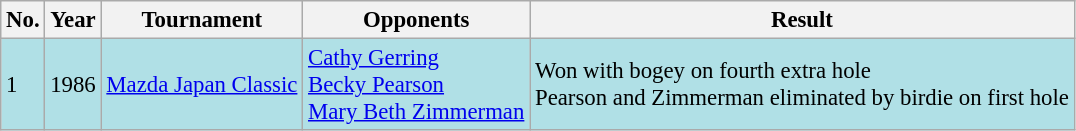<table class="wikitable" style="font-size:95%;">
<tr>
<th>No.</th>
<th>Year</th>
<th>Tournament</th>
<th>Opponents</th>
<th>Result</th>
</tr>
<tr style="background:#B0E0E6;">
<td>1</td>
<td>1986</td>
<td><a href='#'>Mazda Japan Classic</a></td>
<td> <a href='#'>Cathy Gerring</a><br> <a href='#'>Becky Pearson</a><br> <a href='#'>Mary Beth Zimmerman</a></td>
<td>Won with bogey on fourth extra hole<br>Pearson and Zimmerman eliminated by birdie on first hole</td>
</tr>
</table>
